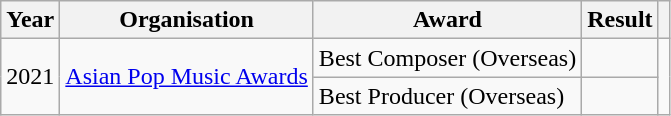<table class="wikitable plainrowheaders">
<tr align=center>
<th scope="col">Year</th>
<th scope="col">Organisation</th>
<th scope="col">Award</th>
<th scope="col">Result</th>
<th scope="col"></th>
</tr>
<tr>
<td align="center" rowspan="2">2021</td>
<td rowspan="2"><a href='#'>Asian Pop Music Awards</a></td>
<td>Best Composer (Overseas)</td>
<td></td>
<td rowspan="2" style="text-align:center"></td>
</tr>
<tr>
<td>Best Producer (Overseas)</td>
<td></td>
</tr>
</table>
